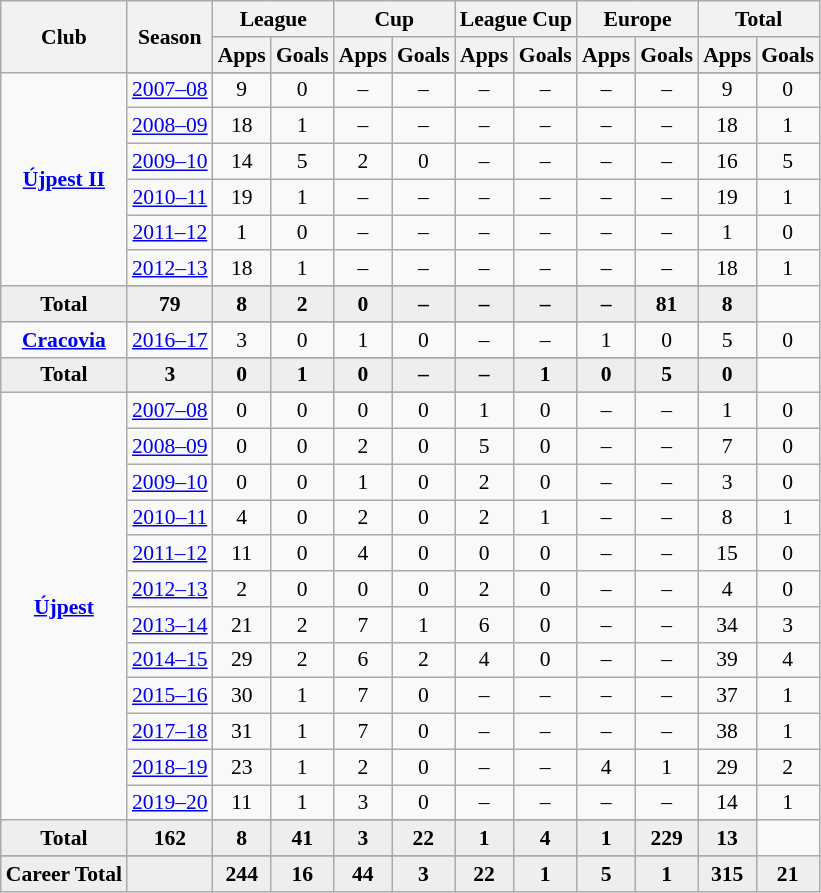<table class="wikitable" style="font-size:90%; text-align: center;">
<tr>
<th rowspan="2">Club</th>
<th rowspan="2">Season</th>
<th colspan="2">League</th>
<th colspan="2">Cup</th>
<th colspan="2">League Cup</th>
<th colspan="2">Europe</th>
<th colspan="2">Total</th>
</tr>
<tr>
<th>Apps</th>
<th>Goals</th>
<th>Apps</th>
<th>Goals</th>
<th>Apps</th>
<th>Goals</th>
<th>Apps</th>
<th>Goals</th>
<th>Apps</th>
<th>Goals</th>
</tr>
<tr ||-||-||-|->
<td rowspan="8" valign="center"><strong><a href='#'>Újpest II</a></strong></td>
</tr>
<tr>
<td><a href='#'>2007–08</a></td>
<td>9</td>
<td>0</td>
<td>–</td>
<td>–</td>
<td>–</td>
<td>–</td>
<td>–</td>
<td>–</td>
<td>9</td>
<td>0</td>
</tr>
<tr>
<td><a href='#'>2008–09</a></td>
<td>18</td>
<td>1</td>
<td>–</td>
<td>–</td>
<td>–</td>
<td>–</td>
<td>–</td>
<td>–</td>
<td>18</td>
<td>1</td>
</tr>
<tr>
<td><a href='#'>2009–10</a></td>
<td>14</td>
<td>5</td>
<td>2</td>
<td>0</td>
<td>–</td>
<td>–</td>
<td>–</td>
<td>–</td>
<td>16</td>
<td>5</td>
</tr>
<tr>
<td><a href='#'>2010–11</a></td>
<td>19</td>
<td>1</td>
<td>–</td>
<td>–</td>
<td>–</td>
<td>–</td>
<td>–</td>
<td>–</td>
<td>19</td>
<td>1</td>
</tr>
<tr>
<td><a href='#'>2011–12</a></td>
<td>1</td>
<td>0</td>
<td>–</td>
<td>–</td>
<td>–</td>
<td>–</td>
<td>–</td>
<td>–</td>
<td>1</td>
<td>0</td>
</tr>
<tr>
<td><a href='#'>2012–13</a></td>
<td>18</td>
<td>1</td>
<td>–</td>
<td>–</td>
<td>–</td>
<td>–</td>
<td>–</td>
<td>–</td>
<td>18</td>
<td>1</td>
</tr>
<tr>
</tr>
<tr style="font-weight:bold; background-color:#eeeeee;">
<td>Total</td>
<td>79</td>
<td>8</td>
<td>2</td>
<td>0</td>
<td>–</td>
<td>–</td>
<td>–</td>
<td>–</td>
<td>81</td>
<td>8</td>
</tr>
<tr>
<td rowspan="3" valign="center"><strong><a href='#'>Cracovia</a></strong></td>
</tr>
<tr>
<td><a href='#'>2016–17</a></td>
<td>3</td>
<td>0</td>
<td>1</td>
<td>0</td>
<td>–</td>
<td>–</td>
<td>1</td>
<td>0</td>
<td>5</td>
<td>0</td>
</tr>
<tr>
</tr>
<tr style="font-weight:bold; background-color:#eeeeee;">
<td>Total</td>
<td>3</td>
<td>0</td>
<td>1</td>
<td>0</td>
<td>–</td>
<td>–</td>
<td>1</td>
<td>0</td>
<td>5</td>
<td>0</td>
</tr>
<tr>
<td rowspan="14" valign="center"><strong><a href='#'>Újpest</a></strong></td>
</tr>
<tr>
<td><a href='#'>2007–08</a></td>
<td>0</td>
<td>0</td>
<td>0</td>
<td>0</td>
<td>1</td>
<td>0</td>
<td>–</td>
<td>–</td>
<td>1</td>
<td>0</td>
</tr>
<tr>
<td><a href='#'>2008–09</a></td>
<td>0</td>
<td>0</td>
<td>2</td>
<td>0</td>
<td>5</td>
<td>0</td>
<td>–</td>
<td>–</td>
<td>7</td>
<td>0</td>
</tr>
<tr>
<td><a href='#'>2009–10</a></td>
<td>0</td>
<td>0</td>
<td>1</td>
<td>0</td>
<td>2</td>
<td>0</td>
<td>–</td>
<td>–</td>
<td>3</td>
<td>0</td>
</tr>
<tr>
<td><a href='#'>2010–11</a></td>
<td>4</td>
<td>0</td>
<td>2</td>
<td>0</td>
<td>2</td>
<td>1</td>
<td>–</td>
<td>–</td>
<td>8</td>
<td>1</td>
</tr>
<tr>
<td><a href='#'>2011–12</a></td>
<td>11</td>
<td>0</td>
<td>4</td>
<td>0</td>
<td>0</td>
<td>0</td>
<td>–</td>
<td>–</td>
<td>15</td>
<td>0</td>
</tr>
<tr>
<td><a href='#'>2012–13</a></td>
<td>2</td>
<td>0</td>
<td>0</td>
<td>0</td>
<td>2</td>
<td>0</td>
<td>–</td>
<td>–</td>
<td>4</td>
<td>0</td>
</tr>
<tr>
<td><a href='#'>2013–14</a></td>
<td>21</td>
<td>2</td>
<td>7</td>
<td>1</td>
<td>6</td>
<td>0</td>
<td>–</td>
<td>–</td>
<td>34</td>
<td>3</td>
</tr>
<tr>
<td><a href='#'>2014–15</a></td>
<td>29</td>
<td>2</td>
<td>6</td>
<td>2</td>
<td>4</td>
<td>0</td>
<td>–</td>
<td>–</td>
<td>39</td>
<td>4</td>
</tr>
<tr>
<td><a href='#'>2015–16</a></td>
<td>30</td>
<td>1</td>
<td>7</td>
<td>0</td>
<td>–</td>
<td>–</td>
<td>–</td>
<td>–</td>
<td>37</td>
<td>1</td>
</tr>
<tr>
<td><a href='#'>2017–18</a></td>
<td>31</td>
<td>1</td>
<td>7</td>
<td>0</td>
<td>–</td>
<td>–</td>
<td>–</td>
<td>–</td>
<td>38</td>
<td>1</td>
</tr>
<tr>
<td><a href='#'>2018–19</a></td>
<td>23</td>
<td>1</td>
<td>2</td>
<td>0</td>
<td>–</td>
<td>–</td>
<td>4</td>
<td>1</td>
<td>29</td>
<td>2</td>
</tr>
<tr>
<td><a href='#'>2019–20</a></td>
<td>11</td>
<td>1</td>
<td>3</td>
<td>0</td>
<td>–</td>
<td>–</td>
<td>–</td>
<td>–</td>
<td>14</td>
<td>1</td>
</tr>
<tr>
</tr>
<tr style="font-weight:bold; background-color:#eeeeee;">
<td>Total</td>
<td>162</td>
<td>8</td>
<td>41</td>
<td>3</td>
<td>22</td>
<td>1</td>
<td>4</td>
<td>1</td>
<td>229</td>
<td>13</td>
</tr>
<tr>
</tr>
<tr style="font-weight:bold; background-color:#eeeeee;">
<td rowspan="1" valign="top"><strong>Career Total</strong></td>
<td></td>
<td><strong>244</strong></td>
<td><strong>16</strong></td>
<td><strong>44</strong></td>
<td><strong>3</strong></td>
<td><strong>22</strong></td>
<td><strong>1</strong></td>
<td><strong>5</strong></td>
<td><strong>1</strong></td>
<td><strong>315</strong></td>
<td><strong>21</strong></td>
</tr>
</table>
